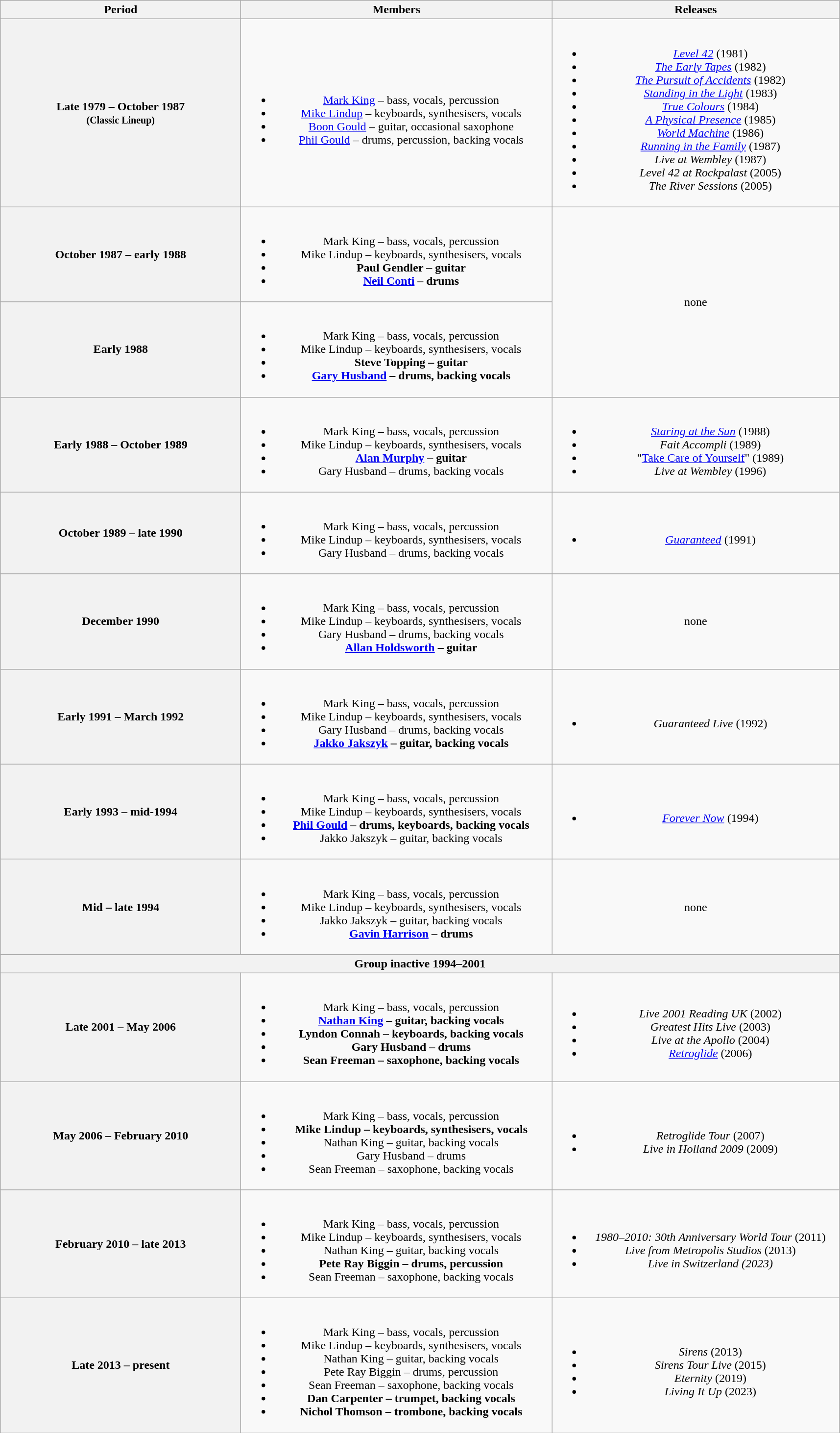<table class="wikitable plainrowheaders" style="text-align: center;">
<tr>
<th scope="col" style="width: 20em;">Period</th>
<th scope="col" style="width: 26em;">Members</th>
<th scope="col" style="width: 24em;">Releases</th>
</tr>
<tr>
<th scope="col">Late 1979 – October 1987<br><small>(Classic Lineup)</small></th>
<td><br><ul><li><a href='#'>Mark King</a> – bass, vocals, percussion</li><li><a href='#'>Mike Lindup</a> – keyboards, synthesisers, vocals</li><li><a href='#'>Boon Gould</a> – guitar, occasional saxophone</li><li><a href='#'>Phil Gould</a> – drums, percussion, backing vocals</li></ul></td>
<td><br><ul><li><em><a href='#'>Level 42</a></em> (1981)</li><li><em><a href='#'>The Early Tapes</a></em> (1982)</li><li><em><a href='#'>The Pursuit of Accidents</a></em> (1982)</li><li><em><a href='#'>Standing in the Light</a></em> (1983)</li><li><em><a href='#'>True Colours</a></em> (1984)</li><li><em><a href='#'>A Physical Presence</a></em> (1985)</li><li><em><a href='#'>World Machine</a></em> (1986)</li><li><em><a href='#'>Running in the Family</a></em> (1987)</li><li><em>Live at Wembley</em> (1987)</li><li><em>Level 42 at Rockpalast</em> (2005)</li><li><em>The River Sessions</em> (2005)</li></ul></td>
</tr>
<tr>
<th scope="col">October 1987 – early 1988</th>
<td><br><ul><li>Mark King – bass, vocals, percussion</li><li>Mike Lindup – keyboards, synthesisers, vocals</li><li><strong>Paul Gendler – guitar </strong></li><li><strong><a href='#'>Neil Conti</a> – drums </strong></li></ul></td>
<td rowspan="2">none </td>
</tr>
<tr>
<th scope="col">Early 1988</th>
<td><br><ul><li>Mark King – bass, vocals, percussion</li><li>Mike Lindup – keyboards, synthesisers, vocals</li><li><strong>Steve Topping – guitar</strong></li><li><strong><a href='#'>Gary Husband</a> – drums, backing vocals</strong></li></ul></td>
</tr>
<tr>
<th scope="col">Early 1988 – October 1989</th>
<td><br><ul><li>Mark King – bass, vocals, percussion</li><li>Mike Lindup – keyboards, synthesisers, vocals</li><li><strong><a href='#'>Alan Murphy</a> – guitar</strong></li><li>Gary Husband – drums, backing vocals</li></ul></td>
<td><br><ul><li><em><a href='#'>Staring at the Sun</a></em> (1988)</li><li><em>Fait Accompli</em> (1989)</li><li>"<a href='#'>Take Care of Yourself</a>" (1989)</li><li><em>Live at Wembley</em> (1996)</li></ul></td>
</tr>
<tr>
<th scope="col">October 1989 – late 1990</th>
<td><br><ul><li>Mark King – bass, vocals, percussion</li><li>Mike Lindup – keyboards, synthesisers, vocals</li><li>Gary Husband – drums, backing vocals</li></ul></td>
<td><br><ul><li><em><a href='#'>Guaranteed</a></em> (1991)</li></ul></td>
</tr>
<tr>
<th scope="col">December 1990</th>
<td><br><ul><li>Mark King – bass, vocals, percussion</li><li>Mike Lindup – keyboards, synthesisers, vocals</li><li>Gary Husband – drums, backing vocals</li><li><strong><a href='#'>Allan Holdsworth</a> – guitar </strong></li></ul></td>
<td>none </td>
</tr>
<tr>
<th scope="col">Early 1991 – March 1992</th>
<td><br><ul><li>Mark King – bass, vocals, percussion</li><li>Mike Lindup – keyboards, synthesisers, vocals</li><li>Gary Husband – drums, backing vocals</li><li><strong><a href='#'>Jakko Jakszyk</a> – guitar, backing vocals </strong></li></ul></td>
<td><br><ul><li><em>Guaranteed Live</em> (1992)</li></ul></td>
</tr>
<tr>
<th scope="col">Early 1993 – mid-1994</th>
<td><br><ul><li>Mark King – bass, vocals, percussion</li><li>Mike Lindup – keyboards, synthesisers, vocals</li><li><strong><a href='#'>Phil Gould</a> – drums, keyboards, backing vocals</strong></li><li>Jakko Jakszyk – guitar, backing vocals </li></ul></td>
<td><br><ul><li><em><a href='#'>Forever Now</a></em> (1994)</li></ul></td>
</tr>
<tr>
<th scope="col">Mid – late 1994</th>
<td><br><ul><li>Mark King – bass, vocals, percussion</li><li>Mike Lindup – keyboards, synthesisers, vocals</li><li>Jakko Jakszyk – guitar, backing vocals </li><li><strong><a href='#'>Gavin Harrison</a> – drums </strong></li></ul></td>
<td>none </td>
</tr>
<tr>
<th scope="col" colspan="3">Group inactive 1994–2001</th>
</tr>
<tr>
<th scope="col">Late 2001 – May 2006</th>
<td><br><ul><li>Mark King – bass, vocals, percussion</li><li><strong><a href='#'>Nathan King</a> – guitar, backing vocals</strong></li><li><strong>Lyndon Connah – keyboards, backing vocals</strong></li><li><strong>Gary Husband – drums</strong></li><li><strong>Sean Freeman – saxophone, backing vocals</strong></li></ul></td>
<td><br><ul><li><em>Live 2001 Reading UK</em> (2002)</li><li><em>Greatest Hits Live</em> (2003)</li><li><em>Live at the Apollo</em> (2004)</li><li><em><a href='#'>Retroglide</a></em> (2006)</li></ul></td>
</tr>
<tr>
<th scope="col">May 2006 – February 2010</th>
<td><br><ul><li>Mark King – bass, vocals, percussion</li><li><strong>Mike Lindup – keyboards, synthesisers, vocals</strong></li><li>Nathan King – guitar, backing vocals</li><li>Gary Husband – drums</li><li>Sean Freeman – saxophone, backing vocals</li></ul></td>
<td><br><ul><li><em>Retroglide Tour</em> (2007)</li><li><em>Live in Holland 2009</em> (2009)</li></ul></td>
</tr>
<tr>
<th scope="col">February 2010 – late 2013</th>
<td><br><ul><li>Mark King – bass, vocals, percussion</li><li>Mike Lindup – keyboards, synthesisers, vocals</li><li>Nathan King – guitar, backing vocals</li><li><strong>Pete Ray Biggin – drums, percussion</strong></li><li>Sean Freeman – saxophone, backing vocals</li></ul></td>
<td><br><ul><li><em>1980–2010: 30th Anniversary World Tour</em> (2011)</li><li><em>Live from Metropolis Studios</em> (2013)</li><li><em>Live in Switzerland (2023)</em></li></ul></td>
</tr>
<tr>
<th scope="col">Late 2013 – present</th>
<td><br><ul><li>Mark King – bass, vocals, percussion</li><li>Mike Lindup – keyboards, synthesisers, vocals</li><li>Nathan King – guitar, backing vocals</li><li>Pete Ray Biggin – drums, percussion</li><li>Sean Freeman – saxophone, backing vocals</li><li><strong>Dan Carpenter – trumpet, backing vocals</strong></li><li><strong>Nichol Thomson – trombone, backing vocals</strong></li></ul></td>
<td><br><ul><li><em>Sirens</em> (2013)</li><li><em>Sirens Tour Live</em> (2015)</li><li><em>Eternity</em> (2019)</li><li><em>Living It Up</em> (2023)</li></ul></td>
</tr>
</table>
